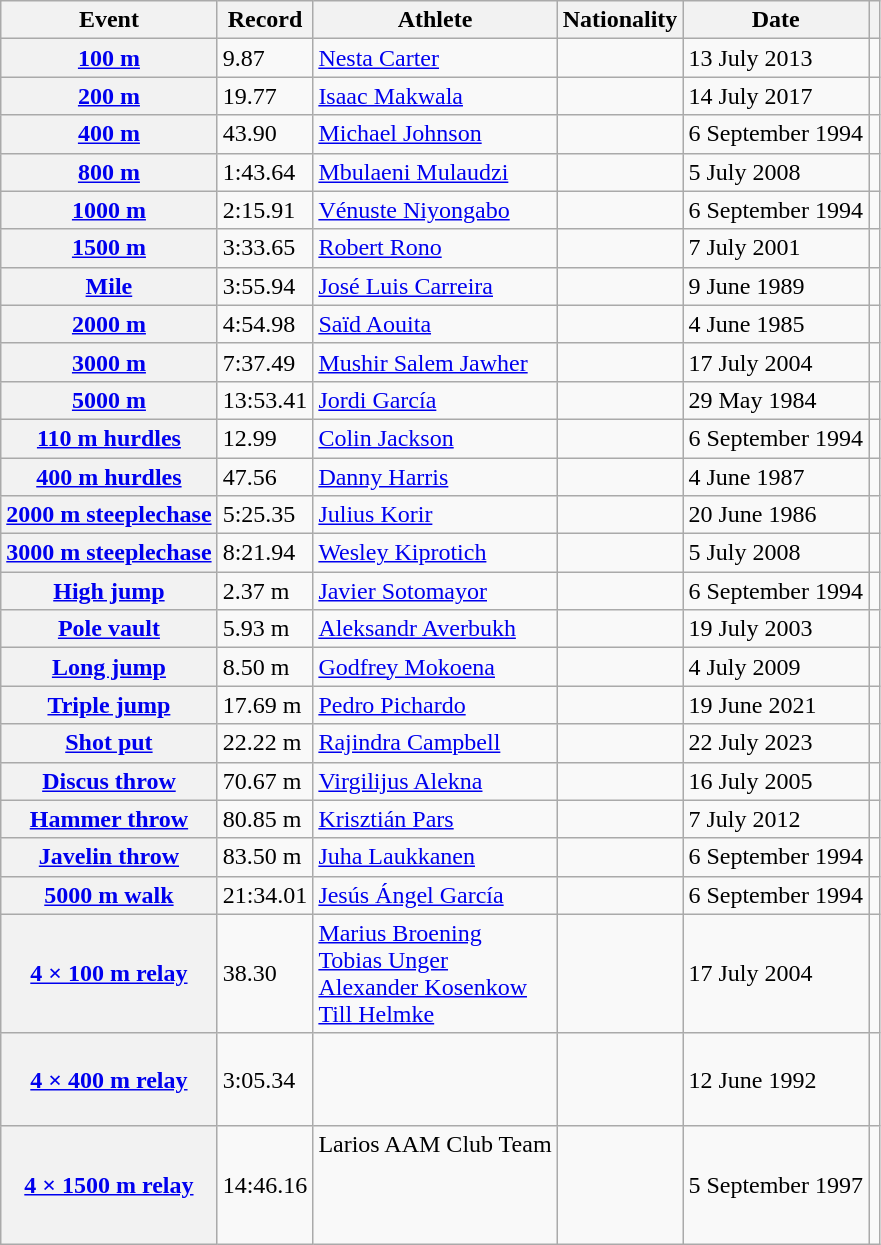<table class="wikitable sticky-header plainrowheaders">
<tr>
<th scope="col">Event</th>
<th scope="col">Record</th>
<th scope="col">Athlete</th>
<th scope="col">Nationality</th>
<th scope="col">Date</th>
<th scope="col"></th>
</tr>
<tr>
<th scope="row"><a href='#'>100 m</a></th>
<td>9.87 </td>
<td><a href='#'>Nesta Carter</a></td>
<td></td>
<td>13 July 2013</td>
<td></td>
</tr>
<tr>
<th scope="row"><a href='#'>200 m</a></th>
<td>19.77 </td>
<td><a href='#'>Isaac Makwala</a></td>
<td></td>
<td>14 July 2017</td>
<td></td>
</tr>
<tr>
<th scope="row"><a href='#'>400 m</a></th>
<td>43.90</td>
<td><a href='#'>Michael Johnson</a></td>
<td></td>
<td>6 September 1994</td>
<td></td>
</tr>
<tr>
<th scope="row"><a href='#'>800 m</a></th>
<td>1:43.64</td>
<td><a href='#'>Mbulaeni Mulaudzi</a></td>
<td></td>
<td>5 July 2008</td>
<td></td>
</tr>
<tr>
<th scope="row"><a href='#'>1000 m</a></th>
<td>2:15.91</td>
<td><a href='#'>Vénuste Niyongabo</a></td>
<td></td>
<td>6 September 1994</td>
<td></td>
</tr>
<tr>
<th scope="row"><a href='#'>1500 m</a></th>
<td>3:33.65</td>
<td><a href='#'>Robert Rono</a></td>
<td></td>
<td>7 July 2001</td>
<td></td>
</tr>
<tr>
<th scope="row"><a href='#'>Mile</a></th>
<td>3:55.94</td>
<td><a href='#'>José Luis Carreira</a></td>
<td></td>
<td>9 June 1989</td>
<td></td>
</tr>
<tr>
<th scope="row"><a href='#'>2000 m</a></th>
<td>4:54.98</td>
<td><a href='#'>Saïd Aouita</a></td>
<td></td>
<td>4 June 1985</td>
<td></td>
</tr>
<tr>
<th scope="row"><a href='#'>3000 m</a></th>
<td>7:37.49</td>
<td><a href='#'>Mushir Salem Jawher</a></td>
<td></td>
<td>17 July 2004</td>
<td></td>
</tr>
<tr>
<th scope="row"><a href='#'>5000 m</a></th>
<td>13:53.41</td>
<td><a href='#'>Jordi García</a></td>
<td></td>
<td>29 May 1984</td>
<td></td>
</tr>
<tr>
<th scope="row"><a href='#'>110 m hurdles</a></th>
<td>12.99</td>
<td><a href='#'>Colin Jackson</a></td>
<td></td>
<td>6 September 1994</td>
<td></td>
</tr>
<tr>
<th scope="row"><a href='#'>400 m hurdles</a></th>
<td>47.56</td>
<td><a href='#'>Danny Harris</a></td>
<td></td>
<td>4 June 1987</td>
<td></td>
</tr>
<tr>
<th scope="row"><a href='#'>2000 m steeplechase</a></th>
<td>5:25.35</td>
<td><a href='#'>Julius Korir</a></td>
<td></td>
<td>20 June 1986</td>
<td></td>
</tr>
<tr>
<th scope="row"><a href='#'>3000 m steeplechase</a></th>
<td>8:21.94</td>
<td><a href='#'>Wesley Kiprotich</a></td>
<td></td>
<td>5 July 2008</td>
<td></td>
</tr>
<tr>
<th scope="row"><a href='#'>High jump</a></th>
<td>2.37 m</td>
<td><a href='#'>Javier Sotomayor</a></td>
<td></td>
<td>6 September 1994</td>
<td></td>
</tr>
<tr>
<th scope="row"><a href='#'>Pole vault</a></th>
<td>5.93 m</td>
<td><a href='#'>Aleksandr Averbukh</a></td>
<td></td>
<td>19 July 2003</td>
<td></td>
</tr>
<tr>
<th scope="row"><a href='#'>Long jump</a></th>
<td>8.50 m</td>
<td><a href='#'>Godfrey Mokoena</a></td>
<td></td>
<td>4 July 2009</td>
<td></td>
</tr>
<tr>
<th scope="row"><a href='#'>Triple jump</a></th>
<td>17.69 m </td>
<td><a href='#'>Pedro Pichardo</a></td>
<td></td>
<td>19 June 2021</td>
<td></td>
</tr>
<tr>
<th scope="row"><a href='#'>Shot put</a></th>
<td>22.22 m</td>
<td><a href='#'>Rajindra Campbell</a></td>
<td></td>
<td>22 July 2023</td>
<td></td>
</tr>
<tr>
<th scope="row"><a href='#'>Discus throw</a></th>
<td>70.67 m</td>
<td><a href='#'>Virgilijus Alekna</a></td>
<td></td>
<td>16 July 2005</td>
<td></td>
</tr>
<tr>
<th scope="row"><a href='#'>Hammer throw</a></th>
<td>80.85 m</td>
<td><a href='#'>Krisztián Pars</a></td>
<td></td>
<td>7 July 2012</td>
<td></td>
</tr>
<tr>
<th scope="row"><a href='#'>Javelin throw</a></th>
<td>83.50 m</td>
<td><a href='#'>Juha Laukkanen</a></td>
<td></td>
<td>6 September 1994</td>
<td></td>
</tr>
<tr>
<th scope="row"><a href='#'>5000 m walk</a></th>
<td>21:34.01</td>
<td><a href='#'>Jesús Ángel García</a></td>
<td></td>
<td>6 September 1994</td>
<td></td>
</tr>
<tr>
<th scope="row"><a href='#'>4 × 100 m relay</a></th>
<td>38.30</td>
<td><a href='#'>Marius Broening</a><br><a href='#'>Tobias Unger</a><br><a href='#'>Alexander Kosenkow</a><br><a href='#'>Till Helmke</a></td>
<td></td>
<td>17 July 2004</td>
<td></td>
</tr>
<tr>
<th scope="row"><a href='#'>4 × 400 m relay</a></th>
<td>3:05.34</td>
<td><br><br><br></td>
<td></td>
<td>12 June 1992</td>
<td></td>
</tr>
<tr>
<th scope="row"><a href='#'>4 × 1500 m relay</a></th>
<td>14:46.16</td>
<td>Larios AAM Club Team<br><br><br><br></td>
<td></td>
<td>5 September 1997</td>
<td></td>
</tr>
</table>
